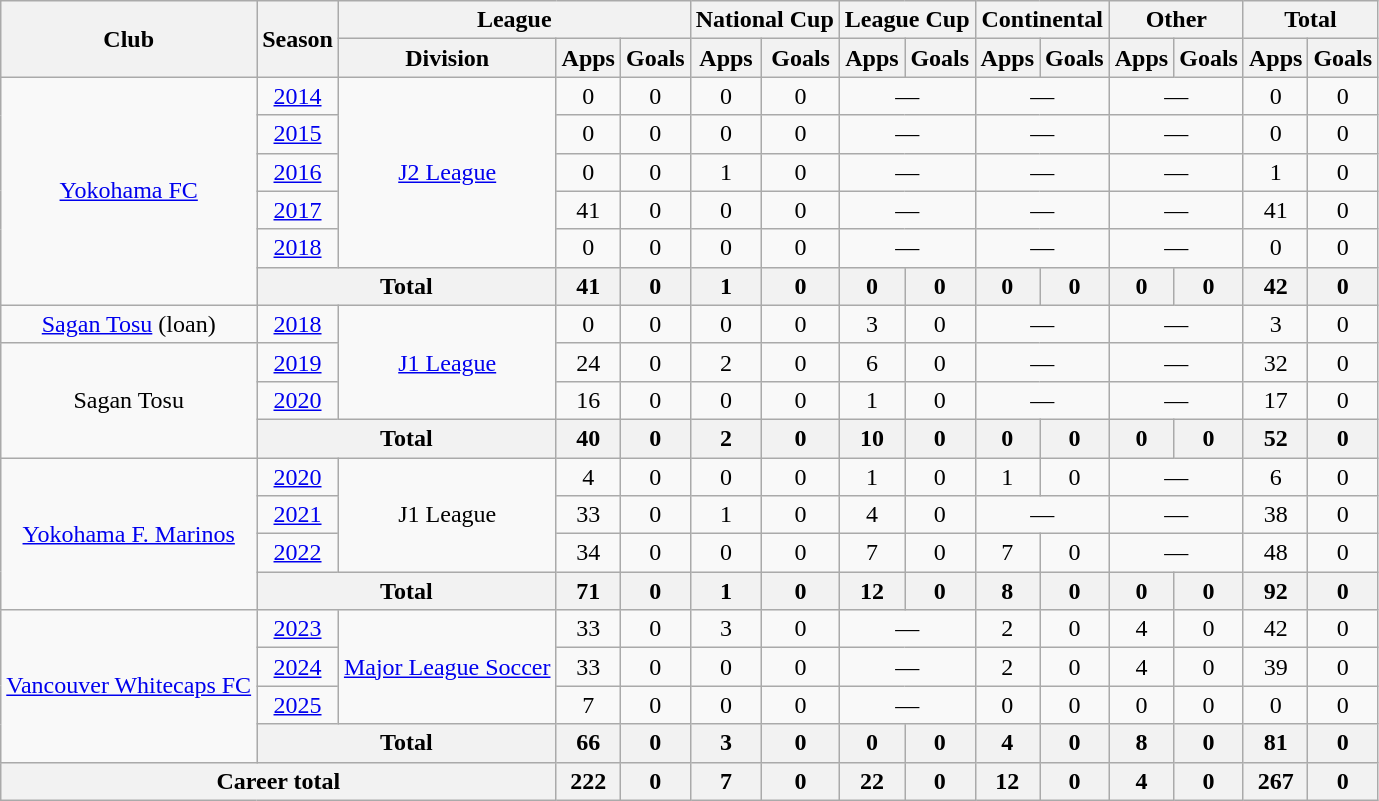<table class="wikitable" style="text-align:center">
<tr>
<th rowspan=2>Club</th>
<th rowspan=2>Season</th>
<th colspan=3>League</th>
<th colspan=2>National Cup</th>
<th colspan=2>League Cup</th>
<th colspan=2>Continental</th>
<th colspan=2>Other</th>
<th colspan=2>Total</th>
</tr>
<tr>
<th>Division</th>
<th>Apps</th>
<th>Goals</th>
<th>Apps</th>
<th>Goals</th>
<th>Apps</th>
<th>Goals</th>
<th>Apps</th>
<th>Goals</th>
<th>Apps</th>
<th>Goals</th>
<th>Apps</th>
<th>Goals</th>
</tr>
<tr>
<td rowspan="6"><a href='#'>Yokohama FC</a></td>
<td><a href='#'>2014</a></td>
<td rowspan="5"><a href='#'>J2 League</a></td>
<td>0</td>
<td>0</td>
<td>0</td>
<td>0</td>
<td colspan=2>—</td>
<td colspan=2>—</td>
<td colspan=2>—</td>
<td>0</td>
<td>0</td>
</tr>
<tr>
<td><a href='#'>2015</a></td>
<td>0</td>
<td>0</td>
<td>0</td>
<td>0</td>
<td colspan=2>—</td>
<td colspan=2>—</td>
<td colspan=2>—</td>
<td>0</td>
<td>0</td>
</tr>
<tr>
<td><a href='#'>2016</a></td>
<td>0</td>
<td>0</td>
<td>1</td>
<td>0</td>
<td colspan=2>—</td>
<td colspan=2>—</td>
<td colspan=2>—</td>
<td>1</td>
<td>0</td>
</tr>
<tr>
<td><a href='#'>2017</a></td>
<td>41</td>
<td>0</td>
<td>0</td>
<td>0</td>
<td colspan=2>—</td>
<td colspan=2>—</td>
<td colspan=2>—</td>
<td>41</td>
<td>0</td>
</tr>
<tr>
<td><a href='#'>2018</a></td>
<td>0</td>
<td>0</td>
<td>0</td>
<td>0</td>
<td colspan=2>—</td>
<td colspan=2>—</td>
<td colspan=2>—</td>
<td>0</td>
<td>0</td>
</tr>
<tr>
<th colspan=2>Total</th>
<th>41</th>
<th>0</th>
<th>1</th>
<th>0</th>
<th>0</th>
<th>0</th>
<th>0</th>
<th>0</th>
<th>0</th>
<th>0</th>
<th>42</th>
<th>0</th>
</tr>
<tr>
<td><a href='#'>Sagan Tosu</a> (loan)</td>
<td><a href='#'>2018</a></td>
<td rowspan="3"><a href='#'>J1 League</a></td>
<td>0</td>
<td>0</td>
<td>0</td>
<td>0</td>
<td>3</td>
<td>0</td>
<td colspan=2>—</td>
<td colspan=2>—</td>
<td>3</td>
<td>0</td>
</tr>
<tr>
<td rowspan="3">Sagan Tosu</td>
<td><a href='#'>2019</a></td>
<td>24</td>
<td>0</td>
<td>2</td>
<td>0</td>
<td>6</td>
<td>0</td>
<td colspan=2>—</td>
<td colspan=2>—</td>
<td>32</td>
<td>0</td>
</tr>
<tr>
<td><a href='#'>2020</a></td>
<td>16</td>
<td>0</td>
<td>0</td>
<td>0</td>
<td>1</td>
<td>0</td>
<td colspan=2>—</td>
<td colspan=2>—</td>
<td>17</td>
<td>0</td>
</tr>
<tr>
<th colspan=2>Total</th>
<th>40</th>
<th>0</th>
<th>2</th>
<th>0</th>
<th>10</th>
<th>0</th>
<th>0</th>
<th>0</th>
<th>0</th>
<th>0</th>
<th>52</th>
<th>0</th>
</tr>
<tr>
<td rowspan="4"><a href='#'>Yokohama F. Marinos</a></td>
<td><a href='#'>2020</a></td>
<td rowspan="3">J1 League</td>
<td>4</td>
<td>0</td>
<td>0</td>
<td>0</td>
<td>1</td>
<td>0</td>
<td>1</td>
<td>0</td>
<td colspan=2>—</td>
<td>6</td>
<td>0</td>
</tr>
<tr>
<td><a href='#'>2021</a></td>
<td>33</td>
<td>0</td>
<td>1</td>
<td>0</td>
<td>4</td>
<td>0</td>
<td colspan=2>—</td>
<td colspan=2>—</td>
<td>38</td>
<td>0</td>
</tr>
<tr>
<td><a href='#'>2022</a></td>
<td>34</td>
<td>0</td>
<td>0</td>
<td>0</td>
<td>7</td>
<td>0</td>
<td>7</td>
<td>0</td>
<td colspan=2>—</td>
<td>48</td>
<td>0</td>
</tr>
<tr>
<th colspan=2>Total</th>
<th>71</th>
<th>0</th>
<th>1</th>
<th>0</th>
<th>12</th>
<th>0</th>
<th>8</th>
<th>0</th>
<th>0</th>
<th>0</th>
<th>92</th>
<th>0</th>
</tr>
<tr>
<td rowspan="4"><a href='#'>Vancouver Whitecaps FC</a></td>
<td><a href='#'>2023</a></td>
<td rowspan="3"><a href='#'>Major League Soccer</a></td>
<td>33</td>
<td>0</td>
<td>3</td>
<td>0</td>
<td colspan=2>—</td>
<td>2</td>
<td>0</td>
<td>4</td>
<td>0</td>
<td>42</td>
<td>0</td>
</tr>
<tr>
<td><a href='#'>2024</a></td>
<td>33</td>
<td>0</td>
<td>0</td>
<td>0</td>
<td colspan=2>—</td>
<td>2</td>
<td>0</td>
<td>4</td>
<td>0</td>
<td>39</td>
<td>0</td>
</tr>
<tr>
<td><a href='#'>2025</a></td>
<td>7</td>
<td>0</td>
<td>0</td>
<td>0</td>
<td colspan=2>—</td>
<td>0</td>
<td>0</td>
<td>0</td>
<td>0</td>
<td>0</td>
<td>0</td>
</tr>
<tr>
<th colspan=2>Total</th>
<th>66</th>
<th>0</th>
<th>3</th>
<th>0</th>
<th>0</th>
<th>0</th>
<th>4</th>
<th>0</th>
<th>8</th>
<th>0</th>
<th>81</th>
<th>0</th>
</tr>
<tr>
<th colspan=3>Career total</th>
<th>222</th>
<th>0</th>
<th>7</th>
<th>0</th>
<th>22</th>
<th>0</th>
<th>12</th>
<th>0</th>
<th>4</th>
<th>0</th>
<th>267</th>
<th>0</th>
</tr>
</table>
